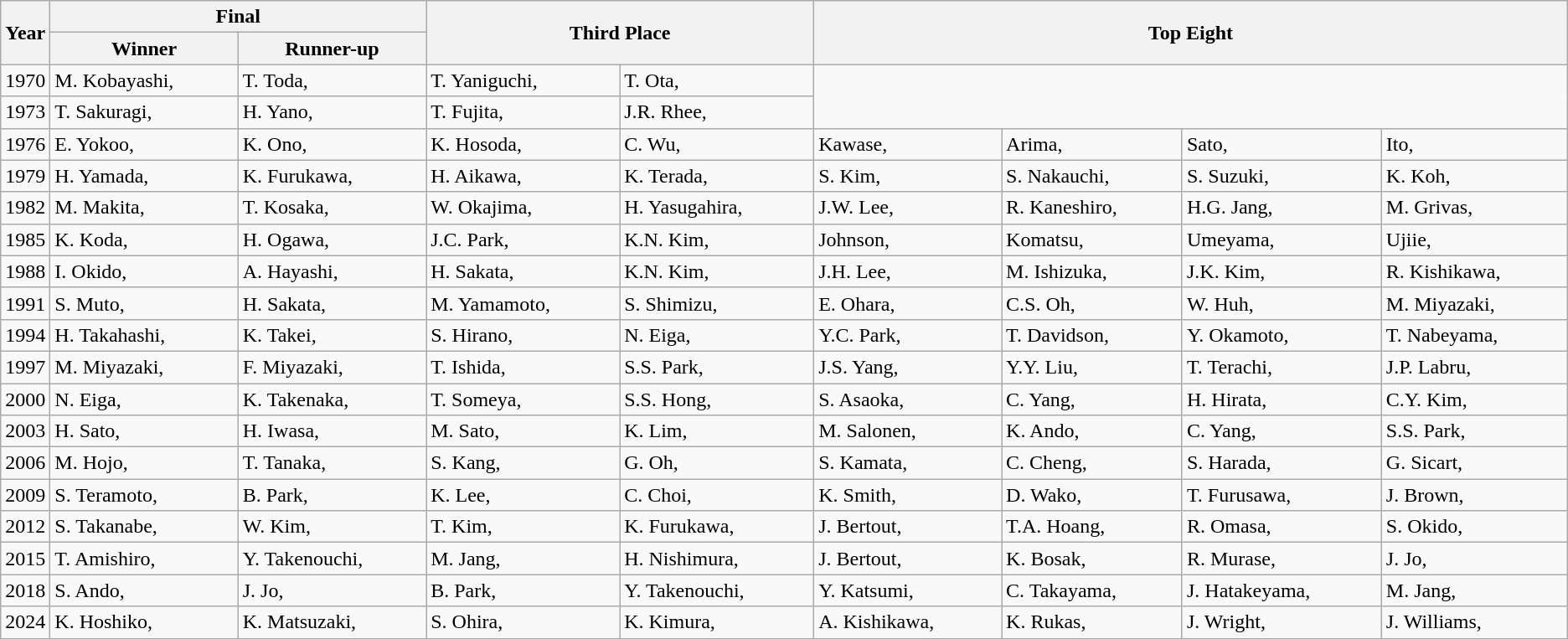<table class="wikitable" border="1">
<tr>
<th rowspan=2 width=3%>Year</th>
<th colspan=2>Final</th>
<th rowspan=2 colspan=2>Third Place</th>
<th rowspan=2 colspan=4>Top Eight</th>
</tr>
<tr>
<th width=12%>Winner</th>
<th width=12%>Runner-up</th>
</tr>
<tr>
<td>1970</td>
<td>M. Kobayashi, </td>
<td>T. Toda, </td>
<td>T. Yaniguchi, </td>
<td>T. Ota, </td>
</tr>
<tr>
<td>1973</td>
<td>T. Sakuragi, </td>
<td>H. Yano, </td>
<td>T. Fujita, </td>
<td>J.R. Rhee, </td>
</tr>
<tr>
<td>1976</td>
<td>E. Yokoo, </td>
<td>K. Ono, </td>
<td>K. Hosoda, </td>
<td>C. Wu, </td>
<td>Kawase, </td>
<td>Arima, </td>
<td>Sato, </td>
<td>Ito, </td>
</tr>
<tr>
<td>1979</td>
<td>H. Yamada, </td>
<td>K. Furukawa, </td>
<td>H. Aikawa, </td>
<td>K. Terada, </td>
<td>S. Kim, </td>
<td>S. Nakauchi, </td>
<td>S. Suzuki, </td>
<td>K. Koh, </td>
</tr>
<tr>
<td>1982</td>
<td>M. Makita, </td>
<td>T. Kosaka, </td>
<td>W. Okajima, </td>
<td>H. Yasugahira, </td>
<td>J.W. Lee, </td>
<td>R. Kaneshiro, </td>
<td>H.G. Jang, </td>
<td>M. Grivas, </td>
</tr>
<tr>
<td>1985</td>
<td>K. Koda, </td>
<td>H. Ogawa, </td>
<td>J.C. Park, </td>
<td>K.N. Kim, </td>
<td>Johnson, </td>
<td>Komatsu, </td>
<td>Umeyama, </td>
<td>Ujiie, </td>
</tr>
<tr>
<td>1988</td>
<td>I. Okido, </td>
<td>A. Hayashi, </td>
<td>H. Sakata, </td>
<td>K.N. Kim, </td>
<td>J.H. Lee, </td>
<td>M. Ishizuka, </td>
<td>J.K. Kim, </td>
<td>R. Kishikawa, </td>
</tr>
<tr>
<td>1991</td>
<td>S. Muto, </td>
<td>H. Sakata, </td>
<td>M. Yamamoto, </td>
<td>S. Shimizu, </td>
<td>E. Ohara, </td>
<td>C.S. Oh, </td>
<td>W. Huh, </td>
<td>M. Miyazaki, </td>
</tr>
<tr>
<td>1994</td>
<td>H. Takahashi, </td>
<td>K. Takei, </td>
<td>S. Hirano, </td>
<td>N. Eiga, </td>
<td>Y.C. Park, </td>
<td>T. Davidson, </td>
<td>Y. Okamoto, </td>
<td>T. Nabeyama, </td>
</tr>
<tr>
<td>1997</td>
<td>M. Miyazaki, </td>
<td>F. Miyazaki, </td>
<td>T. Ishida, </td>
<td>S.S. Park, </td>
<td>J.S. Yang, </td>
<td>Y.Y. Liu, </td>
<td>T. Terachi, </td>
<td>J.P. Labru, </td>
</tr>
<tr>
<td>2000</td>
<td>N. Eiga, </td>
<td>K. Takenaka, </td>
<td>T. Someya, </td>
<td>S.S. Hong, </td>
<td>S. Asaoka, </td>
<td>C. Yang, </td>
<td>H. Hirata, </td>
<td>C.Y. Kim, </td>
</tr>
<tr>
<td>2003</td>
<td>H. Sato, </td>
<td>H. Iwasa, </td>
<td>M. Sato, </td>
<td>K. Lim, </td>
<td>M. Salonen, </td>
<td>K. Ando, </td>
<td>C. Yang, </td>
<td>S.S. Park, </td>
</tr>
<tr>
<td>2006</td>
<td>M. Hojo, </td>
<td>T. Tanaka, </td>
<td>S. Kang, </td>
<td>G. Oh, </td>
<td>S. Kamata, </td>
<td>C. Cheng, </td>
<td>S. Harada, </td>
<td>G. Sicart, </td>
</tr>
<tr>
<td>2009</td>
<td>S. Teramoto, </td>
<td>B. Park, </td>
<td>K. Lee, </td>
<td>C. Choi, </td>
<td>K. Smith, </td>
<td>D. Wako, </td>
<td>T. Furusawa, </td>
<td>J. Brown, </td>
</tr>
<tr>
<td>2012</td>
<td>S. Takanabe, </td>
<td>W. Kim, </td>
<td>T. Kim, </td>
<td>K. Furukawa, </td>
<td>J. Bertout, </td>
<td>T.A. Hoang, </td>
<td>R. Omasa, </td>
<td>S. Okido, </td>
</tr>
<tr>
<td>2015</td>
<td>T. Amishiro, </td>
<td>Y. Takenouchi, </td>
<td>M. Jang, </td>
<td>H. Nishimura, </td>
<td>J. Bertout, </td>
<td>K. Bosak, </td>
<td>R. Murase, </td>
<td>J. Jo, </td>
</tr>
<tr>
<td>2018</td>
<td>S. Ando, </td>
<td>J. Jo, </td>
<td>B. Park, </td>
<td>Y. Takenouchi, </td>
<td>Y. Katsumi, </td>
<td>C. Takayama, </td>
<td>J. Hatakeyama, </td>
<td>M. Jang, </td>
</tr>
<tr>
<td>2024</td>
<td>K. Hoshiko, </td>
<td>K. Matsuzaki, </td>
<td>S. Ohira, </td>
<td>K. Kimura, </td>
<td>A. Kishikawa, </td>
<td>K. Rukas, </td>
<td>J. Wright, </td>
<td>J. Williams, </td>
</tr>
<tr>
</tr>
</table>
